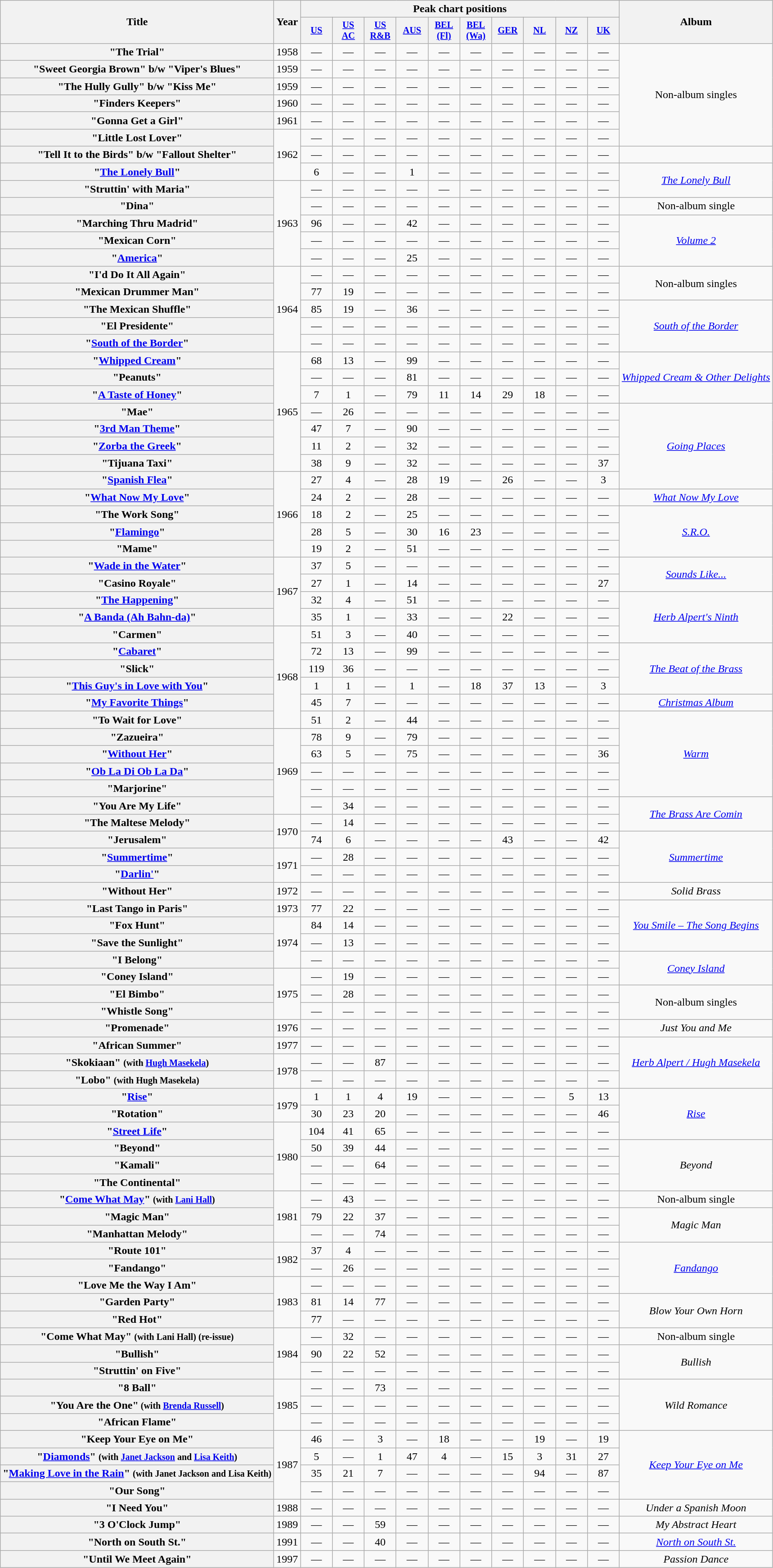<table class="wikitable plainrowheaders" style="text-align:center;">
<tr>
<th scope="col" rowspan="2">Title</th>
<th scope="col" rowspan="2">Year</th>
<th scope="col" colspan="10">Peak chart positions</th>
<th scope="col" rowspan="2">Album</th>
</tr>
<tr>
<th scope="col" style="width:3em;font-size:85%"><a href='#'>US</a><br></th>
<th scope="col" style="width:3em;font-size:85%"><a href='#'>US<br>AC</a><br></th>
<th scope="col" style="width:3em;font-size:85%"><a href='#'>US<br>R&B</a><br></th>
<th scope="col" style="width:3em;font-size:85%"><a href='#'>AUS</a></th>
<th scope="col" style="width:3em;font-size:85%"><a href='#'>BEL<br>(Fl)</a><br></th>
<th scope="col" style="width:3em;font-size:85%"><a href='#'>BEL<br>(Wa)</a><br></th>
<th scope="col" style="width:3em;font-size:85%"><a href='#'>GER</a><br></th>
<th scope="col" style="width:3em;font-size:85%"><a href='#'>NL</a><br></th>
<th scope="col" style="width:3em;font-size:85%"><a href='#'>NZ</a><br></th>
<th scope="col" style="width:3em;font-size:85%"><a href='#'>UK</a><br></th>
</tr>
<tr>
<th scope=row>"The Trial"<br></th>
<td>1958</td>
<td>—</td>
<td>—</td>
<td>—</td>
<td>—</td>
<td>—</td>
<td>—</td>
<td>—</td>
<td>—</td>
<td>—</td>
<td>—</td>
<td rowspan="6">Non-album singles</td>
</tr>
<tr>
<th scope=row>"Sweet Georgia Brown" b/w "Viper's Blues"<br></th>
<td>1959</td>
<td>—</td>
<td>—</td>
<td>—</td>
<td>—</td>
<td>—</td>
<td>—</td>
<td>—</td>
<td>—</td>
<td>—</td>
<td>—</td>
</tr>
<tr>
<th scope=row>"The Hully Gully" b/w "Kiss Me"<br></th>
<td>1959</td>
<td>—</td>
<td>—</td>
<td>—</td>
<td>—</td>
<td>—</td>
<td>—</td>
<td>—</td>
<td>—</td>
<td>—</td>
<td>—</td>
</tr>
<tr>
<th scope=row>"Finders Keepers" <br></th>
<td>1960</td>
<td>—</td>
<td>—</td>
<td>—</td>
<td>—</td>
<td>—</td>
<td>—</td>
<td>—</td>
<td>—</td>
<td>—</td>
<td>—</td>
</tr>
<tr>
<th scope=row>"Gonna Get a Girl" <br></th>
<td>1961</td>
<td>—</td>
<td>—</td>
<td>—</td>
<td>—</td>
<td>—</td>
<td>—</td>
<td>—</td>
<td>—</td>
<td>—</td>
<td>—</td>
</tr>
<tr>
<th scope=row>"Little Lost Lover"<br></th>
<td rowspan="3">1962</td>
<td>—</td>
<td>—</td>
<td>—</td>
<td>—</td>
<td>—</td>
<td>—</td>
<td>—</td>
<td>—</td>
<td>—</td>
<td>—</td>
</tr>
<tr>
<th scope=row>"Tell It to the Birds" b/w "Fallout Shelter"<br></th>
<td>—</td>
<td>—</td>
<td>—</td>
<td>—</td>
<td>—</td>
<td>—</td>
<td>—</td>
<td>—</td>
<td>—</td>
<td>—</td>
</tr>
<tr>
<th scope=row>"<a href='#'>The Lonely Bull</a>"</th>
<td>6</td>
<td>—</td>
<td>—</td>
<td>1</td>
<td>—</td>
<td>—</td>
<td>—</td>
<td>—</td>
<td>—</td>
<td>—</td>
<td rowspan="2"><em><a href='#'>The Lonely Bull</a></em></td>
</tr>
<tr>
<th scope=row>"Struttin' with Maria"</th>
<td rowspan="5">1963</td>
<td>—</td>
<td>—</td>
<td>—</td>
<td>—</td>
<td>—</td>
<td>—</td>
<td>—</td>
<td>—</td>
<td>—</td>
<td>—</td>
</tr>
<tr>
<th scope=row>"Dina"<br></th>
<td>—</td>
<td>—</td>
<td>—</td>
<td>—</td>
<td>—</td>
<td>—</td>
<td>—</td>
<td>—</td>
<td>—</td>
<td>—</td>
<td>Non-album single</td>
</tr>
<tr>
<th scope=row>"Marching Thru Madrid"</th>
<td>96</td>
<td>—</td>
<td>—</td>
<td>42</td>
<td>—</td>
<td>—</td>
<td>—</td>
<td>—</td>
<td>—</td>
<td>—</td>
<td rowspan="3"><em><a href='#'>Volume 2</a></em></td>
</tr>
<tr>
<th scope=row>"Mexican Corn"</th>
<td>—</td>
<td>—</td>
<td>—</td>
<td>—</td>
<td>—</td>
<td>—</td>
<td>—</td>
<td>—</td>
<td>—</td>
<td>—</td>
</tr>
<tr>
<th scope=row>"<a href='#'>America</a>"</th>
<td>—</td>
<td>—</td>
<td>—</td>
<td>25</td>
<td>—</td>
<td>—</td>
<td>—</td>
<td>—</td>
<td>—</td>
<td>—</td>
</tr>
<tr>
<th scope=row>"I'd Do It All Again"<br></th>
<td rowspan="5">1964</td>
<td>—</td>
<td>—</td>
<td>—</td>
<td>—</td>
<td>—</td>
<td>—</td>
<td>—</td>
<td>—</td>
<td>—</td>
<td>—</td>
<td rowspan="2">Non-album singles</td>
</tr>
<tr>
<th scope=row>"Mexican Drummer Man"</th>
<td>77</td>
<td>19</td>
<td>—</td>
<td>—</td>
<td>—</td>
<td>—</td>
<td>—</td>
<td>—</td>
<td>—</td>
<td>—</td>
</tr>
<tr>
<th scope=row>"The Mexican Shuffle"</th>
<td>85</td>
<td>19</td>
<td>—</td>
<td>36</td>
<td>—</td>
<td>—</td>
<td>—</td>
<td>—</td>
<td>—</td>
<td>—</td>
<td rowspan="3"><em><a href='#'>South of the Border</a></em></td>
</tr>
<tr>
<th scope=row>"El Presidente"</th>
<td>—</td>
<td>—</td>
<td>—</td>
<td>—</td>
<td>—</td>
<td>—</td>
<td>—</td>
<td>—</td>
<td>—</td>
<td>—</td>
</tr>
<tr>
<th scope=row>"<a href='#'>South of the Border</a>"</th>
<td>—</td>
<td>—</td>
<td>—</td>
<td>—</td>
<td>—</td>
<td>—</td>
<td>—</td>
<td>—</td>
<td>—</td>
<td>—</td>
</tr>
<tr>
<th scope=row>"<a href='#'>Whipped Cream</a>"</th>
<td rowspan="7">1965</td>
<td>68</td>
<td>13</td>
<td>—</td>
<td>99</td>
<td>—</td>
<td>—</td>
<td>—</td>
<td>—</td>
<td>—</td>
<td>—</td>
<td rowspan="3"><em><a href='#'>Whipped Cream & Other Delights</a></em></td>
</tr>
<tr>
<th scope=row>"Peanuts"</th>
<td>—</td>
<td>—</td>
<td>—</td>
<td>81</td>
<td>—</td>
<td>—</td>
<td>—</td>
<td>—</td>
<td>—</td>
<td>—</td>
</tr>
<tr>
<th scope=row>"<a href='#'>A Taste of Honey</a>"</th>
<td>7</td>
<td>1</td>
<td>—</td>
<td>79</td>
<td>11</td>
<td>14</td>
<td>29</td>
<td>18</td>
<td>—</td>
<td>—</td>
</tr>
<tr>
<th scope=row>"Mae"</th>
<td>—</td>
<td>26</td>
<td>—</td>
<td>—</td>
<td>—</td>
<td>—</td>
<td>—</td>
<td>—</td>
<td>—</td>
<td>—</td>
<td rowspan="5"><em><a href='#'>Going Places</a></em></td>
</tr>
<tr>
<th scope=row>"<a href='#'>3rd Man Theme</a>"</th>
<td>47</td>
<td>7</td>
<td>—</td>
<td>90</td>
<td>—</td>
<td>—</td>
<td>—</td>
<td>—</td>
<td>—</td>
<td>—</td>
</tr>
<tr>
<th scope=row>"<a href='#'>Zorba the Greek</a>"</th>
<td>11</td>
<td>2</td>
<td>—</td>
<td>32</td>
<td>—</td>
<td>—</td>
<td>—</td>
<td>—</td>
<td>—</td>
<td>—</td>
</tr>
<tr>
<th scope=row>"Tijuana Taxi"</th>
<td>38</td>
<td>9</td>
<td>—</td>
<td>32</td>
<td>—</td>
<td>—</td>
<td>—</td>
<td>—</td>
<td>—</td>
<td>37</td>
</tr>
<tr>
<th scope=row>"<a href='#'>Spanish Flea</a>"</th>
<td rowspan="5">1966</td>
<td>27</td>
<td>4</td>
<td>—</td>
<td>28</td>
<td>19</td>
<td>—</td>
<td>26</td>
<td>—</td>
<td>—</td>
<td>3</td>
</tr>
<tr>
<th scope=row>"<a href='#'>What Now My Love</a>"</th>
<td>24</td>
<td>2</td>
<td>—</td>
<td>28</td>
<td>—</td>
<td>—</td>
<td>—</td>
<td>—</td>
<td>—</td>
<td>—</td>
<td><em><a href='#'>What Now My Love</a></em></td>
</tr>
<tr>
<th scope=row>"The Work Song"</th>
<td>18</td>
<td>2</td>
<td>—</td>
<td>25</td>
<td>—</td>
<td>—</td>
<td>—</td>
<td>—</td>
<td>—</td>
<td>—</td>
<td rowspan="3"><em><a href='#'>S.R.O.</a></em></td>
</tr>
<tr>
<th scope=row>"<a href='#'>Flamingo</a>"</th>
<td>28</td>
<td>5</td>
<td>—</td>
<td>30</td>
<td>16</td>
<td>23</td>
<td>—</td>
<td>—</td>
<td>—</td>
<td>—</td>
</tr>
<tr>
<th scope=row>"Mame"</th>
<td>19</td>
<td>2</td>
<td>—</td>
<td>51</td>
<td>—</td>
<td>—</td>
<td>—</td>
<td>—</td>
<td>—</td>
<td>—</td>
</tr>
<tr>
<th scope=row>"<a href='#'>Wade in the Water</a>"</th>
<td rowspan="4">1967</td>
<td>37</td>
<td>5</td>
<td>—</td>
<td>—</td>
<td>—</td>
<td>—</td>
<td>—</td>
<td>—</td>
<td>—</td>
<td>—</td>
<td rowspan="2"><em><a href='#'>Sounds Like...</a></em></td>
</tr>
<tr>
<th scope=row>"Casino Royale"</th>
<td>27</td>
<td>1</td>
<td>—</td>
<td>14</td>
<td>—</td>
<td>—</td>
<td>—</td>
<td>—</td>
<td>—</td>
<td>27</td>
</tr>
<tr>
<th scope=row>"<a href='#'>The Happening</a>"</th>
<td>32</td>
<td>4</td>
<td>—</td>
<td>51</td>
<td>—</td>
<td>—</td>
<td>—</td>
<td>—</td>
<td>—</td>
<td>—</td>
<td rowspan="3"><em><a href='#'>Herb Alpert's Ninth</a></em></td>
</tr>
<tr>
<th scope=row>"<a href='#'>A Banda (Ah Bahn-da)</a>"</th>
<td>35</td>
<td>1</td>
<td>—</td>
<td>33</td>
<td>—</td>
<td>—</td>
<td>22</td>
<td>—</td>
<td>—</td>
<td>—</td>
</tr>
<tr>
<th scope=row>"Carmen"</th>
<td rowspan="6">1968</td>
<td>51</td>
<td>3</td>
<td>—</td>
<td>40</td>
<td>—</td>
<td>—</td>
<td>—</td>
<td>—</td>
<td>—</td>
<td>—</td>
</tr>
<tr>
<th scope=row>"<a href='#'>Cabaret</a>"</th>
<td>72</td>
<td>13</td>
<td>—</td>
<td>99</td>
<td>—</td>
<td>—</td>
<td>—</td>
<td>—</td>
<td>—</td>
<td>—</td>
<td rowspan="3"><em><a href='#'>The Beat of the Brass</a></em></td>
</tr>
<tr>
<th scope=row>"Slick"</th>
<td>119</td>
<td>36</td>
<td>—</td>
<td>—</td>
<td>—</td>
<td>—</td>
<td>—</td>
<td>—</td>
<td>—</td>
<td>—</td>
</tr>
<tr>
<th scope=row>"<a href='#'>This Guy's in Love with You</a>"</th>
<td>1</td>
<td>1</td>
<td>—</td>
<td>1</td>
<td>—</td>
<td>18</td>
<td>37</td>
<td>13</td>
<td>—</td>
<td>3</td>
</tr>
<tr>
<th scope=row>"<a href='#'>My Favorite Things</a>"</th>
<td>45</td>
<td>7</td>
<td>—</td>
<td>—</td>
<td>—</td>
<td>—</td>
<td>—</td>
<td>—</td>
<td>—</td>
<td>—</td>
<td><em><a href='#'>Christmas Album</a></em></td>
</tr>
<tr>
<th scope=row>"To Wait for Love"</th>
<td>51</td>
<td>2</td>
<td>—</td>
<td>44</td>
<td>—</td>
<td>—</td>
<td>—</td>
<td>—</td>
<td>—</td>
<td>—</td>
<td rowspan="5"><em><a href='#'>Warm</a></em></td>
</tr>
<tr>
<th scope=row>"Zazueira"</th>
<td rowspan="5">1969</td>
<td>78</td>
<td>9</td>
<td>—</td>
<td>79</td>
<td>—</td>
<td>—</td>
<td>—</td>
<td>—</td>
<td>—</td>
<td>—</td>
</tr>
<tr>
<th scope=row>"<a href='#'>Without Her</a>"</th>
<td>63</td>
<td>5</td>
<td>—</td>
<td>75</td>
<td>—</td>
<td>—</td>
<td>—</td>
<td>—</td>
<td>—</td>
<td>36</td>
</tr>
<tr>
<th scope=row>"<a href='#'>Ob La Di Ob La Da</a>"</th>
<td>—</td>
<td>—</td>
<td>—</td>
<td>—</td>
<td>—</td>
<td>—</td>
<td>—</td>
<td>—</td>
<td>—</td>
<td>—</td>
</tr>
<tr>
<th scope=row>"Marjorine"</th>
<td>—</td>
<td>—</td>
<td>—</td>
<td>—</td>
<td>—</td>
<td>—</td>
<td>—</td>
<td>—</td>
<td>—</td>
<td>—</td>
</tr>
<tr>
<th scope=row>"You Are My Life"</th>
<td>—</td>
<td>34</td>
<td>—</td>
<td>—</td>
<td>—</td>
<td>—</td>
<td>—</td>
<td>—</td>
<td>—</td>
<td>—</td>
<td rowspan="2"><em><a href='#'>The Brass Are Comin</a></em></td>
</tr>
<tr>
<th scope=row>"The Maltese Melody"</th>
<td rowspan="2">1970</td>
<td>—</td>
<td>14</td>
<td>—</td>
<td>—</td>
<td>—</td>
<td>—</td>
<td>—</td>
<td>—</td>
<td>—</td>
<td>—</td>
</tr>
<tr>
<th scope=row>"Jerusalem"</th>
<td>74</td>
<td>6</td>
<td>—</td>
<td>—</td>
<td>—</td>
<td>—</td>
<td>43</td>
<td>—</td>
<td>—</td>
<td>42</td>
<td rowspan="3"><em><a href='#'>Summertime</a></em></td>
</tr>
<tr>
<th scope=row>"<a href='#'>Summertime</a>"</th>
<td rowspan="2">1971</td>
<td>—</td>
<td>28</td>
<td>—</td>
<td>—</td>
<td>—</td>
<td>—</td>
<td>—</td>
<td>—</td>
<td>—</td>
<td>—</td>
</tr>
<tr>
<th scope=row>"<a href='#'>Darlin'</a>"</th>
<td>—</td>
<td>—</td>
<td>—</td>
<td>—</td>
<td>—</td>
<td>—</td>
<td>—</td>
<td>—</td>
<td>—</td>
<td>—</td>
</tr>
<tr>
<th scope=row>"Without Her"</th>
<td>1972</td>
<td>—</td>
<td>—</td>
<td>—</td>
<td>—</td>
<td>—</td>
<td>—</td>
<td>—</td>
<td>—</td>
<td>—</td>
<td>—</td>
<td><em>Solid Brass</em></td>
</tr>
<tr>
<th scope=row>"Last Tango in Paris"</th>
<td>1973</td>
<td>77</td>
<td>22</td>
<td>—</td>
<td>—</td>
<td>—</td>
<td>—</td>
<td>—</td>
<td>—</td>
<td>—</td>
<td>—</td>
<td rowspan="3"><em><a href='#'>You Smile – The Song Begins</a></em></td>
</tr>
<tr>
<th scope=row>"Fox Hunt"</th>
<td rowspan="3">1974</td>
<td>84</td>
<td>14</td>
<td>—</td>
<td>—</td>
<td>—</td>
<td>—</td>
<td>—</td>
<td>—</td>
<td>—</td>
<td>—</td>
</tr>
<tr>
<th scope=row>"Save the Sunlight"</th>
<td>—</td>
<td>13</td>
<td>—</td>
<td>—</td>
<td>—</td>
<td>—</td>
<td>—</td>
<td>—</td>
<td>—</td>
<td>—</td>
</tr>
<tr>
<th scope=row>"I Belong"</th>
<td>—</td>
<td>—</td>
<td>—</td>
<td>—</td>
<td>—</td>
<td>—</td>
<td>—</td>
<td>—</td>
<td>—</td>
<td>—</td>
<td rowspan="2"><a href='#'><em>Coney Island</em></a></td>
</tr>
<tr>
<th scope=row>"Coney Island"</th>
<td rowspan="3">1975</td>
<td>—</td>
<td>19</td>
<td>—</td>
<td>—</td>
<td>—</td>
<td>—</td>
<td>—</td>
<td>—</td>
<td>—</td>
<td>—</td>
</tr>
<tr>
<th scope=row>"El Bimbo"</th>
<td>—</td>
<td>28</td>
<td>—</td>
<td>—</td>
<td>—</td>
<td>—</td>
<td>—</td>
<td>—</td>
<td>—</td>
<td>—</td>
<td rowspan="2">Non-album singles</td>
</tr>
<tr>
<th scope=row>"Whistle Song"</th>
<td>—</td>
<td>—</td>
<td>—</td>
<td>—</td>
<td>—</td>
<td>—</td>
<td>—</td>
<td>—</td>
<td>—</td>
<td>—</td>
</tr>
<tr>
<th scope=row>"Promenade"</th>
<td>1976</td>
<td>—</td>
<td>—</td>
<td>—</td>
<td>—</td>
<td>—</td>
<td>—</td>
<td>—</td>
<td>—</td>
<td>—</td>
<td>—</td>
<td><em>Just You and Me</em></td>
</tr>
<tr>
<th scope=row>"African Summer"</th>
<td>1977</td>
<td>—</td>
<td>—</td>
<td>—</td>
<td>—</td>
<td>—</td>
<td>—</td>
<td>—</td>
<td>—</td>
<td>—</td>
<td>—</td>
<td rowspan="3"><em><a href='#'>Herb Alpert / Hugh Masekela</a></em></td>
</tr>
<tr>
<th scope=row>"Skokiaan" <small>(with <a href='#'>Hugh Masekela</a>)</small></th>
<td rowspan="2">1978</td>
<td>—</td>
<td>—</td>
<td>87</td>
<td>—</td>
<td>—</td>
<td>—</td>
<td>—</td>
<td>—</td>
<td>—</td>
<td>—</td>
</tr>
<tr>
<th scope=row>"Lobo" <small>(with Hugh Masekela)</small></th>
<td>—</td>
<td>—</td>
<td>—</td>
<td>—</td>
<td>—</td>
<td>—</td>
<td>—</td>
<td>—</td>
<td>—</td>
<td>—</td>
</tr>
<tr>
<th scope=row>"<a href='#'>Rise</a>"</th>
<td rowspan="2">1979</td>
<td>1</td>
<td>1</td>
<td>4</td>
<td>19</td>
<td>—</td>
<td>—</td>
<td>—</td>
<td>—</td>
<td>5</td>
<td>13</td>
<td rowspan="3"><em><a href='#'>Rise</a></em></td>
</tr>
<tr>
<th scope=row>"Rotation"</th>
<td>30</td>
<td>23</td>
<td>20</td>
<td>—</td>
<td>—</td>
<td>—</td>
<td>—</td>
<td>—</td>
<td>—</td>
<td>46</td>
</tr>
<tr>
<th scope=row>"<a href='#'>Street Life</a>"</th>
<td rowspan="4">1980</td>
<td>104</td>
<td>41</td>
<td>65</td>
<td>—</td>
<td>—</td>
<td>—</td>
<td>—</td>
<td>—</td>
<td>—</td>
<td>—</td>
</tr>
<tr>
<th scope=row>"Beyond"</th>
<td>50</td>
<td>39</td>
<td>44</td>
<td>—</td>
<td>—</td>
<td>—</td>
<td>—</td>
<td>—</td>
<td>—</td>
<td>—</td>
<td rowspan="3"><em>Beyond</em></td>
</tr>
<tr>
<th scope=row>"Kamali"</th>
<td>—</td>
<td>—</td>
<td>64</td>
<td>—</td>
<td>—</td>
<td>—</td>
<td>—</td>
<td>—</td>
<td>—</td>
<td>—</td>
</tr>
<tr>
<th scope=row>"The Continental"</th>
<td>—</td>
<td>—</td>
<td>—</td>
<td>—</td>
<td>—</td>
<td>—</td>
<td>—</td>
<td>—</td>
<td>—</td>
<td>—</td>
</tr>
<tr>
<th scope=row>"<a href='#'>Come What May</a>" <small>(with <a href='#'>Lani Hall</a>)</small></th>
<td rowspan="3">1981</td>
<td>—</td>
<td>43</td>
<td>—</td>
<td>—</td>
<td>—</td>
<td>—</td>
<td>—</td>
<td>—</td>
<td>—</td>
<td>—</td>
<td>Non-album single</td>
</tr>
<tr>
<th scope=row>"Magic Man"</th>
<td>79</td>
<td>22</td>
<td>37</td>
<td>—</td>
<td>—</td>
<td>—</td>
<td>—</td>
<td>—</td>
<td>—</td>
<td>—</td>
<td rowspan="2"><em>Magic Man</em></td>
</tr>
<tr>
<th scope=row>"Manhattan Melody"</th>
<td>—</td>
<td>—</td>
<td>74</td>
<td>—</td>
<td>—</td>
<td>—</td>
<td>—</td>
<td>—</td>
<td>—</td>
<td>—</td>
</tr>
<tr>
<th scope=row>"Route 101"</th>
<td rowspan="2">1982</td>
<td>37</td>
<td>4</td>
<td>—</td>
<td>—</td>
<td>—</td>
<td>—</td>
<td>—</td>
<td>—</td>
<td>—</td>
<td>—</td>
<td rowspan="3"><em><a href='#'>Fandango</a></em></td>
</tr>
<tr>
<th scope=row>"Fandango"</th>
<td>—</td>
<td>26</td>
<td>—</td>
<td>—</td>
<td>—</td>
<td>—</td>
<td>—</td>
<td>—</td>
<td>—</td>
<td>—</td>
</tr>
<tr>
<th scope=row>"Love Me the Way I Am"</th>
<td rowspan="3">1983</td>
<td>—</td>
<td>—</td>
<td>—</td>
<td>—</td>
<td>—</td>
<td>—</td>
<td>—</td>
<td>—</td>
<td>—</td>
<td>—</td>
</tr>
<tr>
<th scope=row>"Garden Party"</th>
<td>81</td>
<td>14</td>
<td>77</td>
<td>—</td>
<td>—</td>
<td>—</td>
<td>—</td>
<td>—</td>
<td>—</td>
<td>—</td>
<td rowspan="2"><em>Blow Your Own Horn</em></td>
</tr>
<tr>
<th scope=row>"Red Hot"</th>
<td>77</td>
<td>—</td>
<td>—</td>
<td>—</td>
<td>—</td>
<td>—</td>
<td>—</td>
<td>—</td>
<td>—</td>
<td>—</td>
</tr>
<tr>
<th scope=row>"Come What May" <small>(with Lani Hall) (re-issue)</small></th>
<td rowspan="3">1984</td>
<td>—</td>
<td>32</td>
<td>—</td>
<td>—</td>
<td>—</td>
<td>—</td>
<td>—</td>
<td>—</td>
<td>—</td>
<td>—</td>
<td>Non-album single</td>
</tr>
<tr>
<th scope=row>"Bullish"</th>
<td>90</td>
<td>22</td>
<td>52</td>
<td>—</td>
<td>—</td>
<td>—</td>
<td>—</td>
<td>—</td>
<td>—</td>
<td>—</td>
<td rowspan="2"><em>Bullish</em></td>
</tr>
<tr>
<th scope=row>"Struttin' on Five"</th>
<td>—</td>
<td>—</td>
<td>—</td>
<td>—</td>
<td>—</td>
<td>—</td>
<td>—</td>
<td>—</td>
<td>—</td>
<td>—</td>
</tr>
<tr>
<th scope=row>"8 Ball"</th>
<td rowspan="3">1985</td>
<td>—</td>
<td>—</td>
<td>73</td>
<td>—</td>
<td>—</td>
<td>—</td>
<td>—</td>
<td>—</td>
<td>—</td>
<td>—</td>
<td rowspan="3"><em>Wild Romance</em></td>
</tr>
<tr>
<th scope=row>"You Are the One"<small> (with <a href='#'>Brenda Russell</a>)</small></th>
<td>—</td>
<td>—</td>
<td>—</td>
<td>—</td>
<td>—</td>
<td>—</td>
<td>—</td>
<td>—</td>
<td>—</td>
<td>—</td>
</tr>
<tr>
<th scope=row>"African Flame"</th>
<td>—</td>
<td>—</td>
<td>—</td>
<td>—</td>
<td>—</td>
<td>—</td>
<td>—</td>
<td>—</td>
<td>—</td>
<td>—</td>
</tr>
<tr>
<th scope=row>"Keep Your Eye on Me"</th>
<td rowspan="4">1987</td>
<td>46</td>
<td>—</td>
<td>3</td>
<td>—</td>
<td>18</td>
<td>—</td>
<td>—</td>
<td>19</td>
<td>—</td>
<td>19</td>
<td rowspan="4"><em><a href='#'>Keep Your Eye on Me</a></em></td>
</tr>
<tr>
<th scope=row>"<a href='#'>Diamonds</a>" <small>(with <a href='#'>Janet Jackson</a> and <a href='#'>Lisa Keith</a>)</small></th>
<td>5</td>
<td>—</td>
<td>1</td>
<td>47</td>
<td>4</td>
<td>—</td>
<td>15</td>
<td>3</td>
<td>31</td>
<td>27</td>
</tr>
<tr>
<th scope=row>"<a href='#'>Making Love in the Rain</a>" <small>(with Janet Jackson and Lisa Keith)</small></th>
<td>35</td>
<td>21</td>
<td>7</td>
<td>—</td>
<td>—</td>
<td>—</td>
<td>—</td>
<td>94</td>
<td>—</td>
<td>87</td>
</tr>
<tr>
<th scope=row>"Our Song"</th>
<td>—</td>
<td>—</td>
<td>—</td>
<td>—</td>
<td>—</td>
<td>—</td>
<td>—</td>
<td>—</td>
<td>—</td>
<td>—</td>
</tr>
<tr>
<th scope=row>"I Need You"</th>
<td>1988</td>
<td>—</td>
<td>—</td>
<td>—</td>
<td>—</td>
<td>—</td>
<td>—</td>
<td>—</td>
<td>—</td>
<td>—</td>
<td>—</td>
<td><em>Under a Spanish Moon</em></td>
</tr>
<tr>
<th scope=row>"3 O'Clock Jump"</th>
<td>1989</td>
<td>—</td>
<td>—</td>
<td>59</td>
<td>—</td>
<td>—</td>
<td>—</td>
<td>—</td>
<td>—</td>
<td>—</td>
<td>—</td>
<td><em>My Abstract Heart</em></td>
</tr>
<tr>
<th scope=row>"North on South St."</th>
<td>1991</td>
<td>—</td>
<td>—</td>
<td>40</td>
<td>—</td>
<td>—</td>
<td>—</td>
<td>—</td>
<td>—</td>
<td>—</td>
<td>—</td>
<td><em><a href='#'>North on South St.</a></em></td>
</tr>
<tr>
<th scope=row>"Until We Meet Again"</th>
<td>1997</td>
<td>—</td>
<td>—</td>
<td>—</td>
<td>—</td>
<td>—</td>
<td>—</td>
<td>—</td>
<td>—</td>
<td>—</td>
<td>—</td>
<td><em>Passion Dance</em></td>
</tr>
</table>
